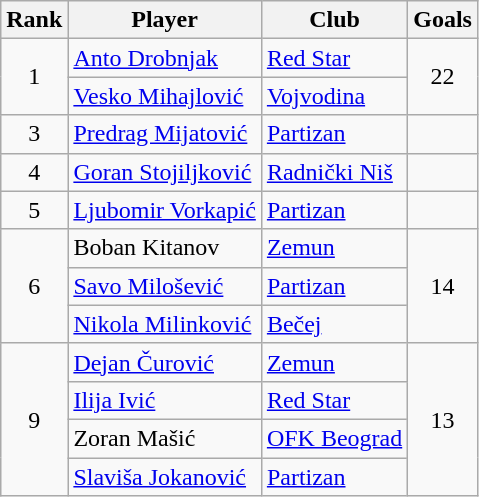<table class="wikitable">
<tr>
<th>Rank</th>
<th>Player</th>
<th>Club</th>
<th>Goals</th>
</tr>
<tr>
<td rowspan=2 align=center>1</td>
<td> <a href='#'>Anto Drobnjak</a></td>
<td><a href='#'>Red Star</a></td>
<td rowspan=2 align=center>22</td>
</tr>
<tr>
<td> <a href='#'>Vesko Mihajlović</a></td>
<td><a href='#'>Vojvodina</a></td>
</tr>
<tr>
<td rowspan=1 align=center>3</td>
<td> <a href='#'>Predrag Mijatović</a></td>
<td><a href='#'>Partizan</a></td>
<td></td>
</tr>
<tr>
<td rowspan=1 align=center>4</td>
<td> <a href='#'>Goran Stojiljković</a></td>
<td><a href='#'>Radnički Niš</a></td>
<td></td>
</tr>
<tr>
<td rowspan=1 align=center>5</td>
<td> <a href='#'>Ljubomir Vorkapić</a></td>
<td><a href='#'>Partizan</a></td>
<td></td>
</tr>
<tr>
<td rowspan=3 align=center>6</td>
<td> Boban Kitanov</td>
<td><a href='#'>Zemun</a></td>
<td rowspan=3 align=center>14</td>
</tr>
<tr>
<td> <a href='#'>Savo Milošević</a></td>
<td><a href='#'>Partizan</a></td>
</tr>
<tr>
<td> <a href='#'>Nikola Milinković</a></td>
<td><a href='#'>Bečej</a></td>
</tr>
<tr>
<td rowspan=4 align=center>9</td>
<td> <a href='#'>Dejan Čurović</a></td>
<td><a href='#'>Zemun</a></td>
<td rowspan=4 align=center>13</td>
</tr>
<tr>
<td> <a href='#'>Ilija Ivić</a></td>
<td><a href='#'>Red Star</a></td>
</tr>
<tr>
<td> Zoran Mašić</td>
<td><a href='#'>OFK Beograd</a></td>
</tr>
<tr>
<td> <a href='#'>Slaviša Jokanović</a></td>
<td><a href='#'>Partizan</a></td>
</tr>
</table>
